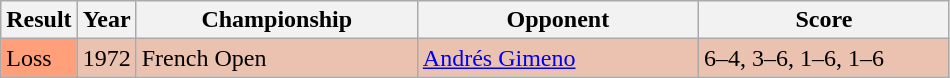<table class="wikitable">
<tr>
<th style="width:40px">Result</th>
<th style="width:30x">Year</th>
<th style="width:180px">Championship</th>
<th style="width:180px">Opponent</th>
<th style="width:160px" class="unsortable">Score</th>
</tr>
<tr bgcolor="#EBC2AF">
<td style="background:#FFA07A">Loss</td>
<td>1972</td>
<td>French Open</td>
<td> <a href='#'>Andrés Gimeno</a></td>
<td>6–4, 3–6, 1–6, 1–6</td>
</tr>
</table>
